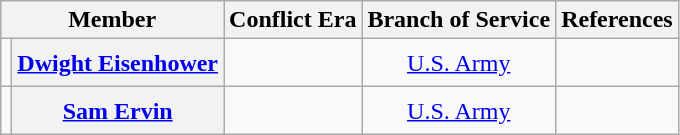<table class=wikitable style="text-align:center">
<tr>
<th scope="col" colspan="2">Member</th>
<th scope="col">Conflict Era</th>
<th scope="col">Branch of Service</th>
<th scope="col">References</th>
</tr>
<tr style="height:2em;">
<td></td>
<th scope="row"><a href='#'>Dwight Eisenhower</a></th>
<td></td>
<td><a href='#'>U.S. Army</a></td>
<td></td>
</tr>
<tr style="height:2em;">
<td></td>
<th scope="row"><a href='#'>Sam Ervin</a></th>
<td></td>
<td><a href='#'>U.S. Army</a></td>
<td></td>
</tr>
</table>
